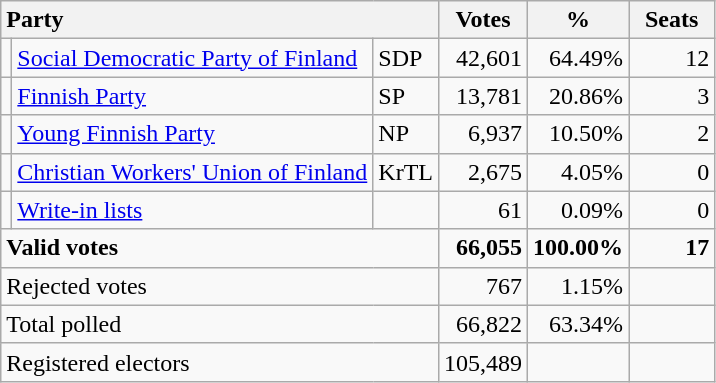<table class="wikitable" border="1" style="text-align:right;">
<tr>
<th style="text-align:left;" colspan=3>Party</th>
<th align=center width="50">Votes</th>
<th align=center width="50">%</th>
<th align=center width="50">Seats</th>
</tr>
<tr>
<td></td>
<td align=left style="white-space: nowrap;"><a href='#'>Social Democratic Party of Finland</a></td>
<td align=left>SDP</td>
<td>42,601</td>
<td>64.49%</td>
<td>12</td>
</tr>
<tr>
<td></td>
<td align=left><a href='#'>Finnish Party</a></td>
<td align=left>SP</td>
<td>13,781</td>
<td>20.86%</td>
<td>3</td>
</tr>
<tr>
<td></td>
<td align=left><a href='#'>Young Finnish Party</a></td>
<td align=left>NP</td>
<td>6,937</td>
<td>10.50%</td>
<td>2</td>
</tr>
<tr>
<td></td>
<td align=left><a href='#'>Christian Workers' Union of Finland</a></td>
<td align=left>KrTL</td>
<td>2,675</td>
<td>4.05%</td>
<td>0</td>
</tr>
<tr>
<td></td>
<td align=left><a href='#'>Write-in lists</a></td>
<td align=left></td>
<td>61</td>
<td>0.09%</td>
<td>0</td>
</tr>
<tr style="font-weight:bold">
<td align=left colspan=3>Valid votes</td>
<td>66,055</td>
<td>100.00%</td>
<td>17</td>
</tr>
<tr>
<td align=left colspan=3>Rejected votes</td>
<td>767</td>
<td>1.15%</td>
<td></td>
</tr>
<tr>
<td align=left colspan=3>Total polled</td>
<td>66,822</td>
<td>63.34%</td>
<td></td>
</tr>
<tr>
<td align=left colspan=3>Registered electors</td>
<td>105,489</td>
<td></td>
<td></td>
</tr>
</table>
